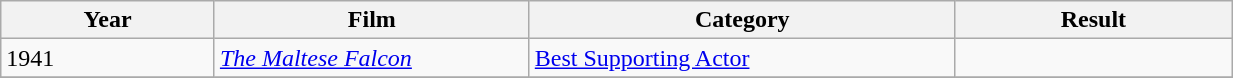<table width="65%" class="wikitable">
<tr>
<th width="010">Year</th>
<th width="020">Film</th>
<th width="050">Category</th>
<th width="030">Result</th>
</tr>
<tr>
<td 14th Academy Awards>1941</td>
<td><em><a href='#'>The Maltese Falcon</a></em></td>
<td><a href='#'>Best Supporting Actor</a></td>
<td></td>
</tr>
<tr>
</tr>
</table>
